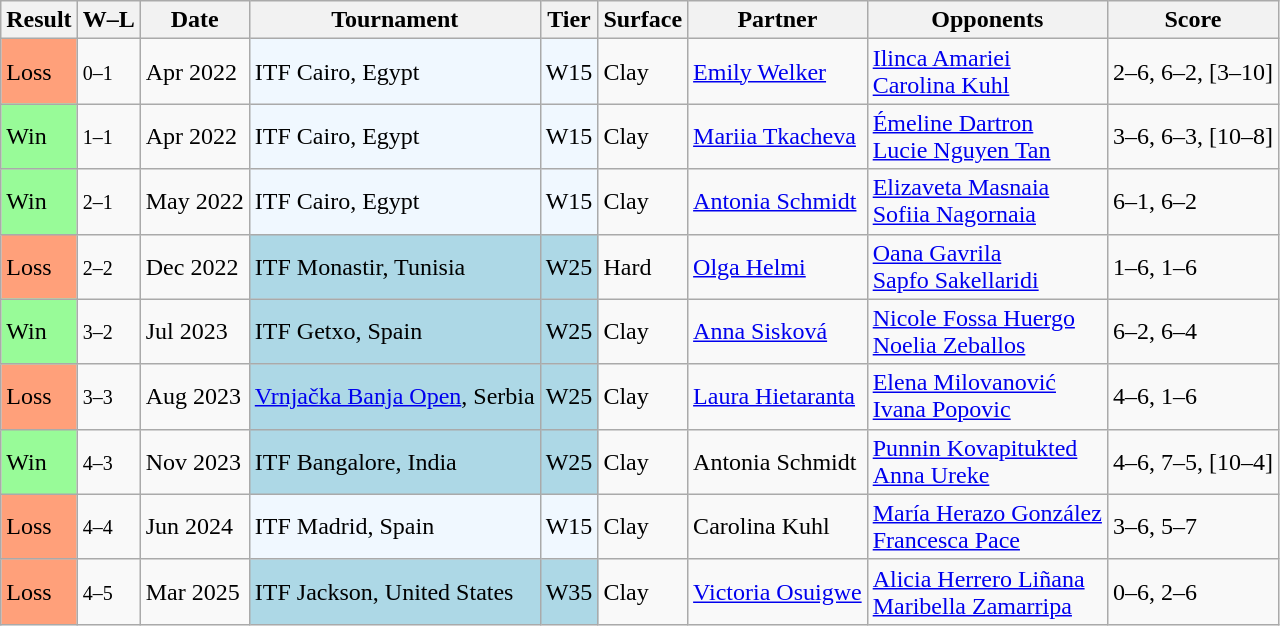<table class="sortable wikitable">
<tr>
<th>Result</th>
<th class="unsortable">W–L</th>
<th>Date</th>
<th>Tournament</th>
<th>Tier</th>
<th>Surface</th>
<th>Partner</th>
<th>Opponents</th>
<th class="unsortable">Score</th>
</tr>
<tr>
<td style="background:#ffa07a;">Loss</td>
<td><small>0–1</small></td>
<td>Apr 2022</td>
<td style="background:#f0f8ff;">ITF Cairo, Egypt</td>
<td style="background:#f0f8ff;">W15</td>
<td>Clay</td>
<td> <a href='#'>Emily Welker</a></td>
<td> <a href='#'>Ilinca Amariei</a> <br>  <a href='#'>Carolina Kuhl</a></td>
<td>2–6, 6–2, [3–10]</td>
</tr>
<tr>
<td style="background:#98fb98;">Win</td>
<td><small>1–1</small></td>
<td>Apr 2022</td>
<td style="background:#f0f8ff;">ITF Cairo, Egypt</td>
<td style="background:#f0f8ff;">W15</td>
<td>Clay</td>
<td> <a href='#'>Mariia Tkacheva</a></td>
<td> <a href='#'>Émeline Dartron</a> <br>  <a href='#'>Lucie Nguyen Tan</a></td>
<td>3–6, 6–3, [10–8]</td>
</tr>
<tr>
<td style="background:#98fb98;">Win</td>
<td><small>2–1</small></td>
<td>May 2022</td>
<td style="background:#f0f8ff;">ITF Cairo, Egypt</td>
<td style="background:#f0f8ff;">W15</td>
<td>Clay</td>
<td> <a href='#'>Antonia Schmidt</a></td>
<td> <a href='#'>Elizaveta Masnaia</a> <br>  <a href='#'>Sofiia Nagornaia</a></td>
<td>6–1, 6–2</td>
</tr>
<tr>
<td style="background:#ffa07a;">Loss</td>
<td><small>2–2</small></td>
<td>Dec 2022</td>
<td style="background:lightblue;">ITF Monastir, Tunisia</td>
<td style="background:lightblue;">W25</td>
<td>Hard</td>
<td> <a href='#'>Olga Helmi</a></td>
<td> <a href='#'>Oana Gavrila</a> <br>  <a href='#'>Sapfo Sakellaridi</a></td>
<td>1–6, 1–6</td>
</tr>
<tr>
<td style="background:#98fb98;">Win</td>
<td><small>3–2</small></td>
<td>Jul 2023</td>
<td style="background:lightblue;">ITF Getxo, Spain</td>
<td style="background:lightblue;">W25</td>
<td>Clay</td>
<td> <a href='#'>Anna Sisková</a></td>
<td> <a href='#'>Nicole Fossa Huergo</a> <br>  <a href='#'>Noelia Zeballos</a></td>
<td>6–2, 6–4</td>
</tr>
<tr>
<td style="background:#ffa07a;">Loss</td>
<td><small>3–3</small></td>
<td>Aug 2023</td>
<td style="background:lightblue;"><a href='#'>Vrnjačka Banja Open</a>, Serbia</td>
<td style="background:lightblue;">W25</td>
<td>Clay</td>
<td> <a href='#'>Laura Hietaranta</a></td>
<td> <a href='#'>Elena Milovanović</a> <br>  <a href='#'>Ivana Popovic</a></td>
<td>4–6, 1–6</td>
</tr>
<tr>
<td style="background:#98fb98;">Win</td>
<td><small>4–3</small></td>
<td>Nov 2023</td>
<td style="background:lightblue;">ITF Bangalore, India</td>
<td style="background:lightblue;">W25</td>
<td>Clay</td>
<td> Antonia Schmidt</td>
<td> <a href='#'>Punnin Kovapitukted</a> <br>  <a href='#'>Anna Ureke</a></td>
<td>4–6, 7–5, [10–4]</td>
</tr>
<tr>
<td style="background:#ffa07a;">Loss</td>
<td><small>4–4</small></td>
<td>Jun 2024</td>
<td style="background:#f0f8ff;">ITF Madrid, Spain</td>
<td style="background:#f0f8ff;">W15</td>
<td>Clay</td>
<td> Carolina Kuhl</td>
<td> <a href='#'>María Herazo González</a> <br>  <a href='#'>Francesca Pace</a></td>
<td>3–6, 5–7</td>
</tr>
<tr>
<td style="background:#ffa07a;">Loss</td>
<td><small>4–5</small></td>
<td>Mar 2025</td>
<td style="background:lightblue;">ITF Jackson, United States</td>
<td style="background:lightblue;">W35</td>
<td>Clay</td>
<td> <a href='#'>Victoria Osuigwe</a></td>
<td> <a href='#'>Alicia Herrero Liñana</a> <br>  <a href='#'>Maribella Zamarripa</a></td>
<td>0–6, 2–6</td>
</tr>
</table>
